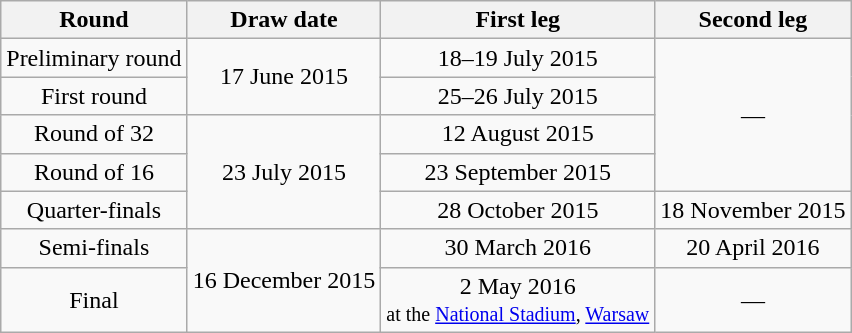<table class="wikitable" style="text-align:center">
<tr>
<th>Round</th>
<th>Draw date</th>
<th>First leg</th>
<th>Second leg</th>
</tr>
<tr>
<td>Preliminary round</td>
<td rowspan=2>17 June 2015</td>
<td>18–19 July 2015</td>
<td rowspan=4>—</td>
</tr>
<tr>
<td>First round</td>
<td>25–26 July 2015</td>
</tr>
<tr>
<td>Round of 32</td>
<td rowspan=3>23 July 2015</td>
<td>12 August 2015</td>
</tr>
<tr>
<td>Round of 16</td>
<td>23 September 2015</td>
</tr>
<tr>
<td>Quarter-finals</td>
<td>28 October 2015</td>
<td>18 November 2015</td>
</tr>
<tr>
<td>Semi-finals</td>
<td rowspan=2>16 December 2015</td>
<td>30 March 2016</td>
<td>20 April 2016</td>
</tr>
<tr>
<td>Final</td>
<td>2 May 2016<br><small>at the <a href='#'>National Stadium</a>, <a href='#'>Warsaw</a></small></td>
<td>—</td>
</tr>
</table>
